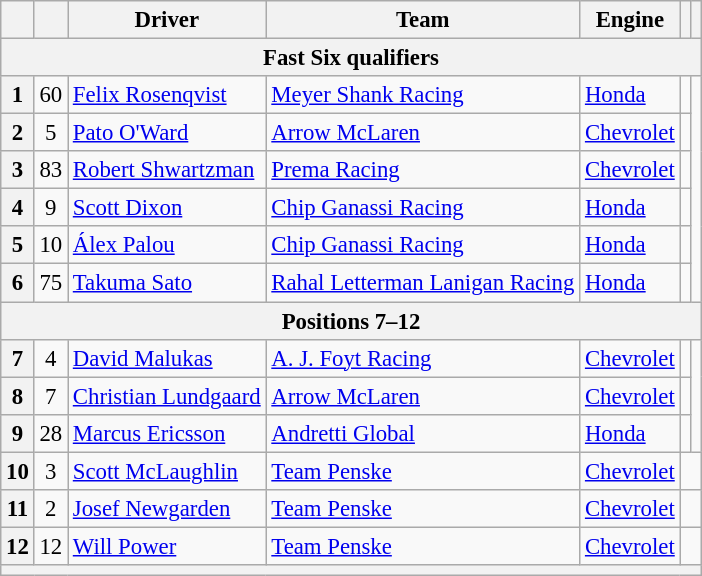<table class="wikitable" style="font-size:95%;">
<tr>
<th></th>
<th></th>
<th>Driver</th>
<th>Team</th>
<th>Engine</th>
<th></th>
<th></th>
</tr>
<tr>
<th colspan=7>Fast Six qualifiers</th>
</tr>
<tr>
<th>1</th>
<td align="center">60</td>
<td> <a href='#'>Felix Rosenqvist</a></td>
<td><a href='#'>Meyer Shank Racing</a></td>
<td><a href='#'>Honda</a></td>
<td></td>
</tr>
<tr>
<th>2</th>
<td align="center">5</td>
<td> <a href='#'>Pato O'Ward</a></td>
<td><a href='#'>Arrow McLaren</a></td>
<td><a href='#'>Chevrolet</a></td>
<td></td>
</tr>
<tr>
<th>3</th>
<td align="center">83</td>
<td> <a href='#'>Robert Shwartzman</a> </td>
<td><a href='#'>Prema Racing</a></td>
<td><a href='#'>Chevrolet</a></td>
<td></td>
</tr>
<tr>
<th>4</th>
<td align="center">9</td>
<td> <a href='#'>Scott Dixon</a> </td>
<td><a href='#'>Chip Ganassi Racing</a></td>
<td><a href='#'>Honda</a></td>
<td></td>
</tr>
<tr>
<th>5</th>
<td align="center">10</td>
<td> <a href='#'>Álex Palou</a></td>
<td><a href='#'>Chip Ganassi Racing</a></td>
<td><a href='#'>Honda</a></td>
<td></td>
</tr>
<tr>
<th>6</th>
<td align="center">75</td>
<td> <a href='#'>Takuma Sato</a> </td>
<td><a href='#'>Rahal Letterman Lanigan Racing</a></td>
<td><a href='#'>Honda</a></td>
<td></td>
</tr>
<tr>
<th colspan=7>Positions 7–12</th>
</tr>
<tr>
<th>7</th>
<td align="center">4</td>
<td> <a href='#'>David Malukas</a></td>
<td><a href='#'>A. J. Foyt Racing</a></td>
<td><a href='#'>Chevrolet</a></td>
<td></td>
</tr>
<tr>
<th>8</th>
<td align="center">7</td>
<td> <a href='#'>Christian Lundgaard</a></td>
<td><a href='#'>Arrow McLaren</a></td>
<td><a href='#'>Chevrolet</a></td>
<td></td>
</tr>
<tr>
<th>9</th>
<td align="center">28</td>
<td> <a href='#'>Marcus Ericsson</a> </td>
<td><a href='#'>Andretti Global</a></td>
<td><a href='#'>Honda</a></td>
<td></td>
</tr>
<tr>
<th>10</th>
<td align="center">3</td>
<td> <a href='#'>Scott McLaughlin</a></td>
<td><a href='#'>Team Penske</a></td>
<td><a href='#'>Chevrolet</a></td>
<td colspan="2" align="center"></td>
</tr>
<tr>
<th>11</th>
<td align="center">2</td>
<td> <a href='#'>Josef Newgarden</a> </td>
<td><a href='#'>Team Penske</a></td>
<td><a href='#'>Chevrolet</a></td>
<td colspan="2" align="center"></td>
</tr>
<tr>
<th>12</th>
<td align="center">12</td>
<td> <a href='#'>Will Power</a> </td>
<td><a href='#'>Team Penske</a></td>
<td><a href='#'>Chevrolet</a></td>
<td colspan="2" align="center"></td>
</tr>
<tr>
<th colspan=7></th>
</tr>
</table>
